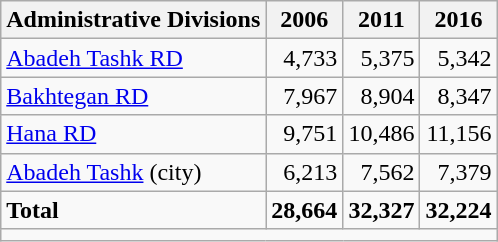<table class="wikitable">
<tr>
<th>Administrative Divisions</th>
<th>2006</th>
<th>2011</th>
<th>2016</th>
</tr>
<tr>
<td><a href='#'>Abadeh Tashk RD</a></td>
<td style="text-align: right;">4,733</td>
<td style="text-align: right;">5,375</td>
<td style="text-align: right;">5,342</td>
</tr>
<tr>
<td><a href='#'>Bakhtegan RD</a></td>
<td style="text-align: right;">7,967</td>
<td style="text-align: right;">8,904</td>
<td style="text-align: right;">8,347</td>
</tr>
<tr>
<td><a href='#'>Hana RD</a></td>
<td style="text-align: right;">9,751</td>
<td style="text-align: right;">10,486</td>
<td style="text-align: right;">11,156</td>
</tr>
<tr>
<td><a href='#'>Abadeh Tashk</a> (city)</td>
<td style="text-align: right;">6,213</td>
<td style="text-align: right;">7,562</td>
<td style="text-align: right;">7,379</td>
</tr>
<tr>
<td><strong>Total</strong></td>
<td style="text-align: right;"><strong>28,664</strong></td>
<td style="text-align: right;"><strong>32,327</strong></td>
<td style="text-align: right;"><strong>32,224</strong></td>
</tr>
<tr>
<td colspan=4></td>
</tr>
</table>
